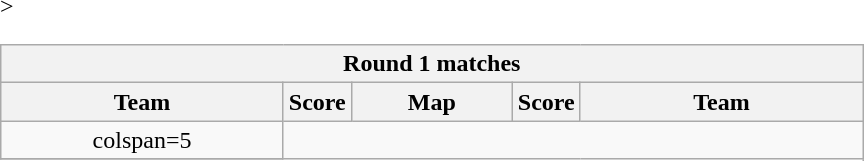<table class="wikitable" style="text-align: center;">
<tr>
<th colspan=5>Round 1 matches</th>
</tr>
<tr <noinclude>>
<th width="181px">Team</th>
<th width="20px">Score</th>
<th width="100px">Map</th>
<th width="20px">Score</th>
<th width="181px">Team</noinclude></th>
</tr>
<tr>
<td>colspan=5 </td>
</tr>
<tr>
</tr>
</table>
